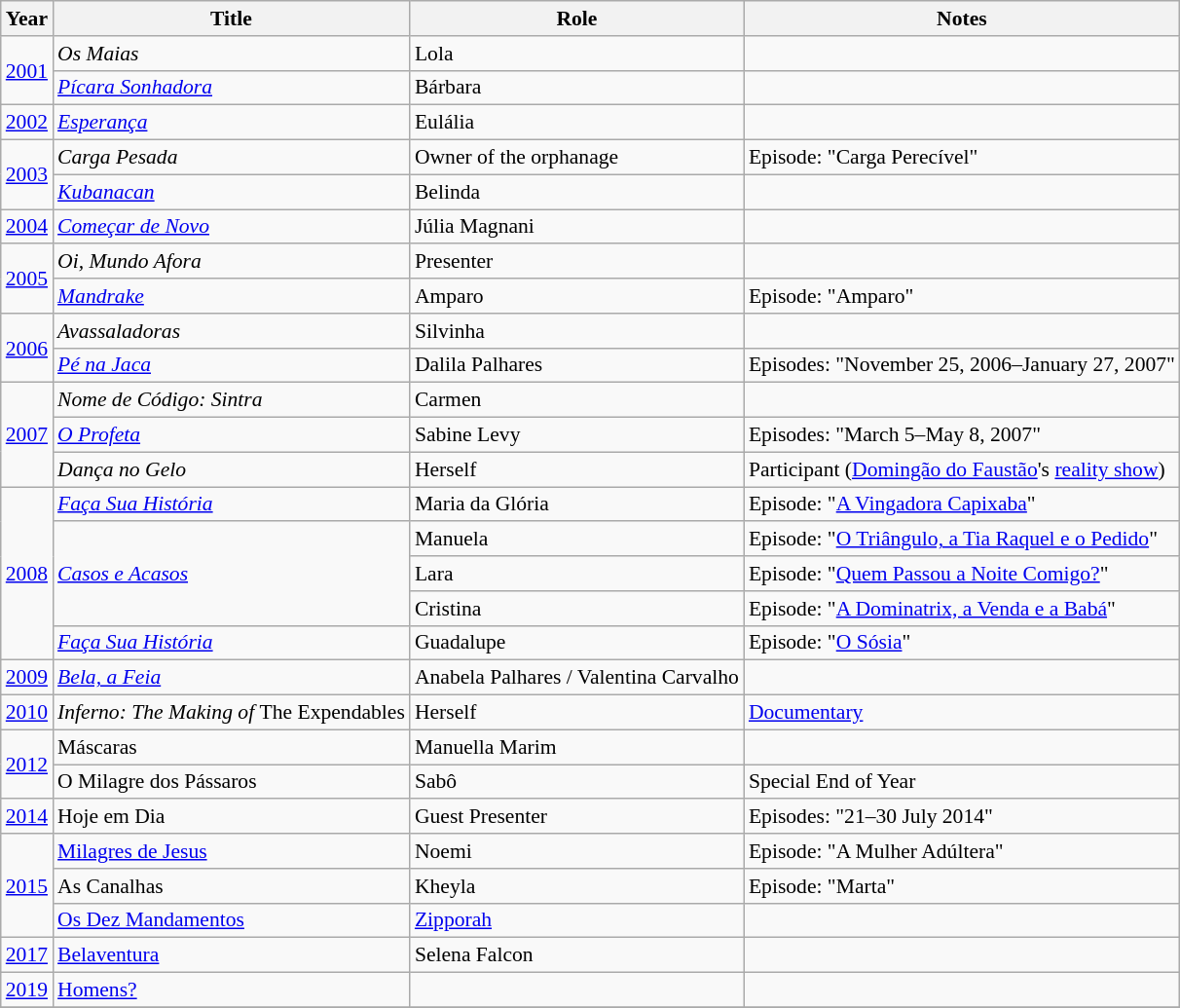<table class="wikitable" style="font-size: 90%;">
<tr>
<th>Year</th>
<th>Title</th>
<th>Role</th>
<th>Notes</th>
</tr>
<tr>
<td rowspan="2"><a href='#'>2001</a></td>
<td><em>Os Maias</em></td>
<td>Lola</td>
<td></td>
</tr>
<tr>
<td><em><a href='#'>Pícara Sonhadora</a></em></td>
<td>Bárbara</td>
<td></td>
</tr>
<tr>
<td><a href='#'>2002</a></td>
<td><em><a href='#'>Esperança</a></em></td>
<td>Eulália</td>
<td></td>
</tr>
<tr>
<td rowspan="2"><a href='#'>2003</a></td>
<td><em>Carga Pesada</em></td>
<td>Owner of the orphanage</td>
<td>Episode: "Carga Perecível"</td>
</tr>
<tr>
<td><em><a href='#'>Kubanacan</a></em></td>
<td>Belinda</td>
<td></td>
</tr>
<tr>
<td><a href='#'>2004</a></td>
<td><em><a href='#'>Começar de Novo</a></em></td>
<td>Júlia Magnani</td>
<td></td>
</tr>
<tr>
<td rowspan="2"><a href='#'>2005</a></td>
<td><em>Oi, Mundo Afora</em></td>
<td>Presenter</td>
<td></td>
</tr>
<tr>
<td><em><a href='#'>Mandrake</a></em></td>
<td>Amparo</td>
<td>Episode: "Amparo"</td>
</tr>
<tr>
<td rowspan="2"><a href='#'>2006</a></td>
<td><em>Avassaladoras</em></td>
<td>Silvinha</td>
<td></td>
</tr>
<tr>
<td><em><a href='#'>Pé na Jaca</a></em></td>
<td>Dalila Palhares</td>
<td>Episodes: "November 25, 2006–January 27, 2007"</td>
</tr>
<tr>
<td rowspan="3"><a href='#'>2007</a></td>
<td><em>Nome de Código: Sintra</em></td>
<td>Carmen</td>
<td></td>
</tr>
<tr>
<td><em><a href='#'>O Profeta</a></em></td>
<td>Sabine Levy</td>
<td>Episodes: "March 5–May 8, 2007"</td>
</tr>
<tr>
<td><em>Dança no Gelo</em></td>
<td>Herself</td>
<td>Participant (<a href='#'>Domingão do Faustão</a>'s <a href='#'>reality show</a>)</td>
</tr>
<tr>
<td rowspan="5"><a href='#'>2008</a></td>
<td><em><a href='#'>Faça Sua História</a></em></td>
<td>Maria da Glória</td>
<td>Episode: "<a href='#'>A Vingadora Capixaba</a>"</td>
</tr>
<tr>
<td rowspan="3"><em><a href='#'>Casos e Acasos</a></em></td>
<td>Manuela</td>
<td>Episode: "<a href='#'>O Triângulo, a Tia Raquel e o Pedido</a>"</td>
</tr>
<tr>
<td>Lara</td>
<td>Episode: "<a href='#'>Quem Passou a Noite Comigo?</a>"</td>
</tr>
<tr>
<td>Cristina</td>
<td>Episode: "<a href='#'>A Dominatrix, a Venda e a Babá</a>"</td>
</tr>
<tr>
<td><em><a href='#'>Faça Sua História</a></em></td>
<td>Guadalupe</td>
<td>Episode: "<a href='#'>O Sósia</a>"</td>
</tr>
<tr>
<td><a href='#'>2009</a></td>
<td><em><a href='#'>Bela, a Feia</a></em></td>
<td>Anabela Palhares / Valentina Carvalho</td>
<td></td>
</tr>
<tr>
<td><a href='#'>2010</a></td>
<td><em>Inferno: The Making of </em>The Expendables<em></td>
<td>Herself</td>
<td><a href='#'>Documentary</a></td>
</tr>
<tr>
<td rowspan="2"><a href='#'>2012</a></td>
<td></em>Máscaras<em></td>
<td>Manuella Marim</td>
<td></td>
</tr>
<tr>
<td></em>O Milagre dos Pássaros<em></td>
<td>Sabô</td>
<td>Special End of Year</td>
</tr>
<tr>
<td><a href='#'>2014</a></td>
<td></em>Hoje em Dia<em></td>
<td>Guest Presenter</td>
<td>Episodes: "21–30 July 2014"</td>
</tr>
<tr>
<td rowspan="3"><a href='#'>2015</a></td>
<td></em><a href='#'>Milagres de Jesus</a><em></td>
<td>Noemi</td>
<td>Episode: "A Mulher Adúltera"</td>
</tr>
<tr>
<td></em>As Canalhas<em></td>
<td>Kheyla</td>
<td>Episode: "Marta"</td>
</tr>
<tr>
<td></em><a href='#'>Os Dez Mandamentos</a><em></td>
<td><a href='#'>Zipporah</a></td>
<td></td>
</tr>
<tr>
<td><a href='#'>2017</a></td>
<td></em><a href='#'>Belaventura</a><em></td>
<td>Selena Falcon</td>
<td></td>
</tr>
<tr>
<td><a href='#'>2019</a></td>
<td></em><a href='#'>Homens?</a><em></td>
<td></td>
<td></td>
</tr>
<tr>
</tr>
</table>
